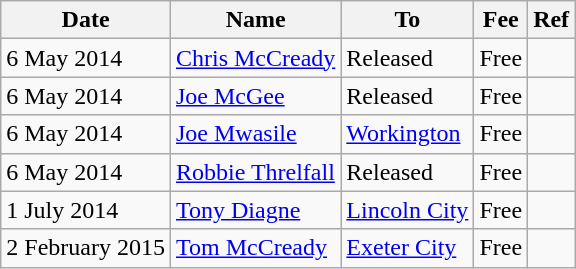<table class="wikitable sortable plainrowheaders">
<tr>
<th scope=col>Date</th>
<th scope=col>Name</th>
<th scope=col>To</th>
<th scope=col>Fee</th>
<th scope=col class=unsortable>Ref</th>
</tr>
<tr>
<td>6 May 2014</td>
<td> <a href='#'>Chris McCready</a></td>
<td>Released</td>
<td>Free</td>
<td></td>
</tr>
<tr>
<td>6 May 2014</td>
<td> <a href='#'>Joe McGee</a></td>
<td>Released</td>
<td>Free</td>
<td></td>
</tr>
<tr>
<td>6 May 2014</td>
<td> <a href='#'>Joe Mwasile</a></td>
<td> <a href='#'>Workington</a></td>
<td>Free</td>
<td></td>
</tr>
<tr>
<td>6 May 2014</td>
<td> <a href='#'>Robbie Threlfall</a></td>
<td>Released</td>
<td>Free</td>
<td></td>
</tr>
<tr>
<td>1 July 2014</td>
<td> <a href='#'>Tony Diagne</a></td>
<td> <a href='#'>Lincoln City</a></td>
<td>Free</td>
<td></td>
</tr>
<tr>
<td>2 February 2015</td>
<td> <a href='#'>Tom McCready</a></td>
<td> <a href='#'>Exeter City</a></td>
<td>Free</td>
<td></td>
</tr>
</table>
